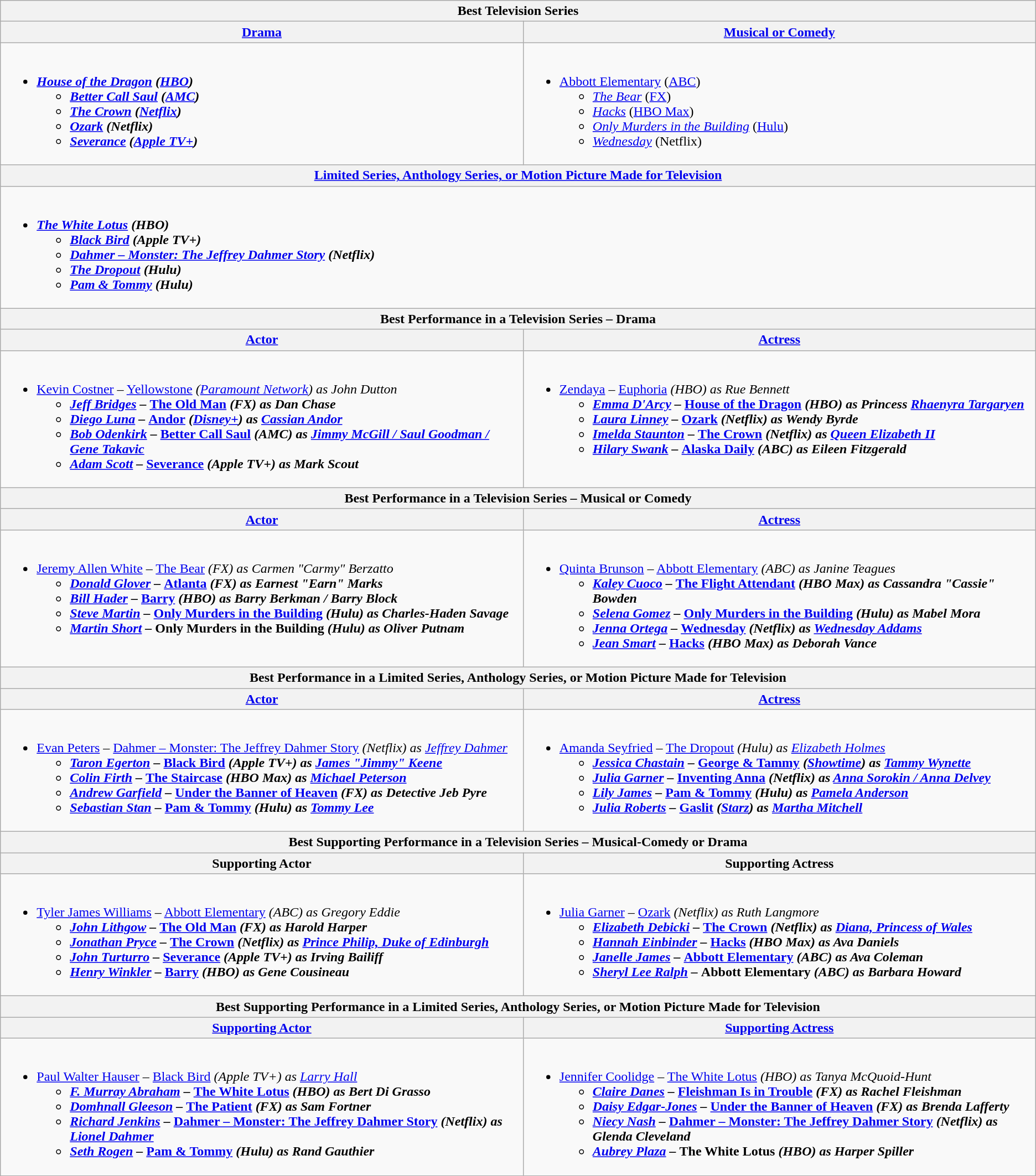<table class=wikitable style="width=100%">
<tr>
<th colspan="2">Best Television Series</th>
</tr>
<tr>
<th style="width=50%"><a href='#'>Drama</a></th>
<th style="width=50%"><a href='#'>Musical or Comedy</a></th>
</tr>
<tr>
<td valign="top"><br><ul><li><strong><em><a href='#'>House of the Dragon</a><em> (<a href='#'>HBO</a>)<strong><ul><li></em><a href='#'>Better Call Saul</a><em> (<a href='#'>AMC</a>)</li><li></em><a href='#'>The Crown</a><em> (<a href='#'>Netflix</a>)</li><li></em><a href='#'>Ozark</a><em> (Netflix)</li><li></em><a href='#'>Severance</a><em> (<a href='#'>Apple TV+</a>)</li></ul></li></ul></td>
<td valign="top"><br><ul><li></em></strong><a href='#'>Abbott Elementary</a></em> (<a href='#'>ABC</a>)</strong><ul><li><em><a href='#'>The Bear</a></em> (<a href='#'>FX</a>)</li><li><em><a href='#'>Hacks</a></em> (<a href='#'>HBO Max</a>)</li><li><em><a href='#'>Only Murders in the Building</a></em> (<a href='#'>Hulu</a>)</li><li><em><a href='#'>Wednesday</a></em> (Netflix)</li></ul></li></ul></td>
</tr>
<tr>
<th colspan="2"><a href='#'>Limited Series, Anthology Series, or Motion Picture Made for Television</a></th>
</tr>
<tr>
<td colspan=2 style="vertical-align:top;"><br><ul><li><strong><em><a href='#'>The White Lotus</a><em> (HBO)<strong><ul><li></em><a href='#'>Black Bird</a><em> (Apple TV+)</li><li></em><a href='#'>Dahmer – Monster: The Jeffrey Dahmer Story</a><em> (Netflix)</li><li></em><a href='#'>The Dropout</a><em> (Hulu)</li><li></em><a href='#'>Pam & Tommy</a><em> (Hulu)</li></ul></li></ul></td>
</tr>
<tr>
<th colspan="2">Best Performance in a Television Series – Drama</th>
</tr>
<tr>
<th><a href='#'>Actor</a></th>
<th><a href='#'>Actress</a></th>
</tr>
<tr>
<td valign="top"><br><ul><li></strong><a href='#'>Kevin Costner</a> – </em><a href='#'>Yellowstone</a><em> (<a href='#'>Paramount Network</a>) as John Dutton<strong><ul><li><a href='#'>Jeff Bridges</a> – </em><a href='#'>The Old Man</a><em> (FX) as Dan Chase</li><li><a href='#'>Diego Luna</a> – </em><a href='#'>Andor</a><em> (<a href='#'>Disney+</a>) as <a href='#'>Cassian Andor</a></li><li><a href='#'>Bob Odenkirk</a> – </em><a href='#'>Better Call Saul</a><em> (AMC) as <a href='#'>Jimmy McGill / Saul Goodman / Gene Takavic</a></li><li><a href='#'>Adam Scott</a> – </em><a href='#'>Severance</a><em> (Apple TV+) as Mark Scout</li></ul></li></ul></td>
<td valign="top"><br><ul><li></strong><a href='#'>Zendaya</a> – </em><a href='#'>Euphoria</a><em> (HBO) as Rue Bennett<strong><ul><li><a href='#'>Emma D'Arcy</a> – </em><a href='#'>House of the Dragon</a><em> (HBO) as Princess <a href='#'>Rhaenyra Targaryen</a></li><li><a href='#'>Laura Linney</a> – </em><a href='#'>Ozark</a><em> (Netflix) as Wendy Byrde</li><li><a href='#'>Imelda Staunton</a> – </em><a href='#'>The Crown</a><em> (Netflix) as <a href='#'>Queen Elizabeth II</a></li><li><a href='#'>Hilary Swank</a> – </em><a href='#'>Alaska Daily</a><em> (ABC) as Eileen Fitzgerald</li></ul></li></ul></td>
</tr>
<tr>
<th colspan="2">Best Performance in a Television Series – Musical or Comedy</th>
</tr>
<tr>
<th><a href='#'>Actor</a></th>
<th><a href='#'>Actress</a></th>
</tr>
<tr>
<td valign="top"><br><ul><li></strong><a href='#'>Jeremy Allen White</a> – </em><a href='#'>The Bear</a><em> (FX) as Carmen "Carmy" Berzatto<strong><ul><li><a href='#'>Donald Glover</a> – </em><a href='#'>Atlanta</a><em> (FX) as Earnest "Earn" Marks</li><li><a href='#'>Bill Hader</a> – </em><a href='#'>Barry</a><em> (HBO) as Barry Berkman / Barry Block</li><li><a href='#'>Steve Martin</a> – </em><a href='#'>Only Murders in the Building</a><em> (Hulu) as Charles-Haden Savage</li><li><a href='#'>Martin Short</a> – </em>Only Murders in the Building<em> (Hulu) as Oliver Putnam</li></ul></li></ul></td>
<td valign="top"><br><ul><li></strong><a href='#'>Quinta Brunson</a> – </em><a href='#'>Abbott Elementary</a><em> (ABC) as Janine Teagues<strong><ul><li><a href='#'>Kaley Cuoco</a> – </em><a href='#'>The Flight Attendant</a><em> (HBO Max) as Cassandra "Cassie" Bowden</li><li><a href='#'>Selena Gomez</a> – </em><a href='#'>Only Murders in the Building</a><em> (Hulu) as Mabel Mora</li><li><a href='#'>Jenna Ortega</a> – </em><a href='#'>Wednesday</a><em> (Netflix) as <a href='#'>Wednesday Addams</a></li><li><a href='#'>Jean Smart</a> – </em><a href='#'>Hacks</a><em> (HBO Max) as Deborah Vance</li></ul></li></ul></td>
</tr>
<tr>
<th colspan="2">Best Performance in a Limited Series, Anthology Series, or Motion Picture Made for Television</th>
</tr>
<tr>
<th><a href='#'>Actor</a></th>
<th><a href='#'>Actress</a></th>
</tr>
<tr>
<td valign="top"><br><ul><li></strong><a href='#'>Evan Peters</a> – </em><a href='#'>Dahmer – Monster: The Jeffrey Dahmer Story</a><em> (Netflix) as <a href='#'>Jeffrey Dahmer</a><strong><ul><li><a href='#'>Taron Egerton</a> – </em><a href='#'>Black Bird</a><em> (Apple TV+) as <a href='#'>James "Jimmy" Keene</a></li><li><a href='#'>Colin Firth</a> – </em><a href='#'>The Staircase</a><em> (HBO Max) as <a href='#'>Michael Peterson</a></li><li><a href='#'>Andrew Garfield</a> – </em><a href='#'>Under the Banner of Heaven</a><em> (FX) as Detective Jeb Pyre</li><li><a href='#'>Sebastian Stan</a> – </em><a href='#'>Pam & Tommy</a><em> (Hulu) as <a href='#'>Tommy Lee</a></li></ul></li></ul></td>
<td valign="top"><br><ul><li></strong><a href='#'>Amanda Seyfried</a> – </em><a href='#'>The Dropout</a><em> (Hulu) as <a href='#'>Elizabeth Holmes</a><strong><ul><li><a href='#'>Jessica Chastain</a> – </em><a href='#'>George & Tammy</a><em> (<a href='#'>Showtime</a>) as <a href='#'>Tammy Wynette</a></li><li><a href='#'>Julia Garner</a> – </em><a href='#'>Inventing Anna</a><em> (Netflix) as <a href='#'>Anna Sorokin / Anna Delvey</a></li><li><a href='#'>Lily James</a> – </em><a href='#'>Pam & Tommy</a><em> (Hulu) as <a href='#'>Pamela Anderson</a></li><li><a href='#'>Julia Roberts</a> – </em><a href='#'>Gaslit</a><em> (<a href='#'>Starz</a>) as <a href='#'>Martha Mitchell</a></li></ul></li></ul></td>
</tr>
<tr>
<th colspan="2">Best Supporting Performance in a Television Series – Musical-Comedy or Drama</th>
</tr>
<tr>
<th>Supporting Actor</th>
<th>Supporting Actress</th>
</tr>
<tr>
<td valign="top"><br><ul><li></strong><a href='#'>Tyler James Williams</a> – </em><a href='#'>Abbott Elementary</a><em> (ABC) as Gregory Eddie<strong><ul><li><a href='#'>John Lithgow</a> – </em><a href='#'>The Old Man</a><em> (FX) as Harold Harper</li><li><a href='#'>Jonathan Pryce</a> – </em><a href='#'>The Crown</a><em> (Netflix) as <a href='#'>Prince Philip, Duke of Edinburgh</a></li><li><a href='#'>John Turturro</a> – </em><a href='#'>Severance</a><em> (Apple TV+) as Irving Bailiff</li><li><a href='#'>Henry Winkler</a> – </em><a href='#'>Barry</a><em> (HBO) as Gene Cousineau</li></ul></li></ul></td>
<td valign="top"><br><ul><li></strong><a href='#'>Julia Garner</a> – </em><a href='#'>Ozark</a><em> (Netflix) as Ruth Langmore<strong><ul><li><a href='#'>Elizabeth Debicki</a> – </em><a href='#'>The Crown</a><em> (Netflix) as <a href='#'>Diana, Princess of Wales</a></li><li><a href='#'>Hannah Einbinder</a> – </em><a href='#'>Hacks</a><em> (HBO Max) as Ava Daniels</li><li><a href='#'>Janelle James</a> – </em><a href='#'>Abbott Elementary</a><em> (ABC) as Ava Coleman</li><li><a href='#'>Sheryl Lee Ralph</a> – </em>Abbott Elementary<em> (ABC) as Barbara Howard</li></ul></li></ul></td>
</tr>
<tr>
<th colspan="2">Best Supporting Performance in a Limited Series, Anthology Series, or Motion Picture Made for Television</th>
</tr>
<tr>
<th><a href='#'>Supporting Actor</a></th>
<th><a href='#'>Supporting Actress</a></th>
</tr>
<tr>
<td valign="top"><br><ul><li></strong><a href='#'>Paul Walter Hauser</a> – </em><a href='#'>Black Bird</a><em> (Apple TV+) as <a href='#'>Larry Hall</a><strong><ul><li><a href='#'>F. Murray Abraham</a> – </em><a href='#'>The White Lotus</a><em> (HBO) as Bert Di Grasso</li><li><a href='#'>Domhnall Gleeson</a> – </em><a href='#'>The Patient</a><em> (FX) as Sam Fortner</li><li><a href='#'>Richard Jenkins</a> – </em><a href='#'>Dahmer – Monster: The Jeffrey Dahmer Story</a><em> (Netflix) as <a href='#'>Lionel Dahmer</a></li><li><a href='#'>Seth Rogen</a> – </em><a href='#'>Pam & Tommy</a><em> (Hulu) as Rand Gauthier</li></ul></li></ul></td>
<td valign="top"><br><ul><li></strong><a href='#'>Jennifer Coolidge</a> – </em><a href='#'>The White Lotus</a><em> (HBO) as Tanya McQuoid-Hunt<strong><ul><li><a href='#'>Claire Danes</a> – </em><a href='#'>Fleishman Is in Trouble</a><em> (FX) as Rachel Fleishman</li><li><a href='#'>Daisy Edgar-Jones</a> – </em><a href='#'>Under the Banner of Heaven</a><em> (FX) as Brenda Lafferty</li><li><a href='#'>Niecy Nash</a> – </em><a href='#'>Dahmer – Monster: The Jeffrey Dahmer Story</a><em> (Netflix) as Glenda Cleveland</li><li><a href='#'>Aubrey Plaza</a> – </em>The White Lotus<em> (HBO) as Harper Spiller</li></ul></li></ul></td>
</tr>
</table>
